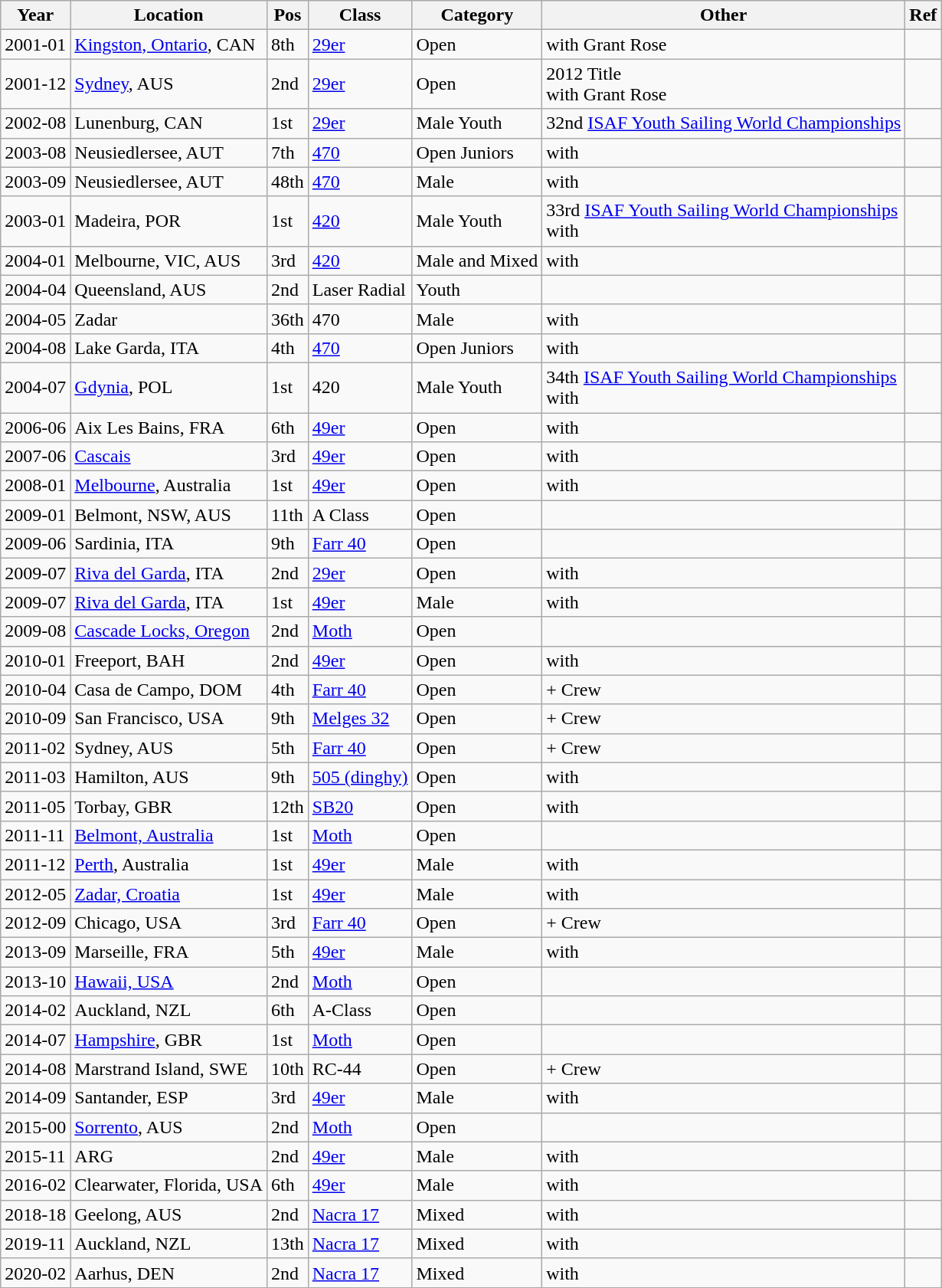<table class="wikitable sortable">
<tr>
<th>Year</th>
<th>Location</th>
<th>Pos</th>
<th>Class</th>
<th>Category</th>
<th>Other</th>
<th>Ref</th>
</tr>
<tr>
<td>2001-01</td>
<td><a href='#'>Kingston, Ontario</a>, CAN</td>
<td>8th</td>
<td><a href='#'>29er</a></td>
<td>Open</td>
<td>with Grant Rose</td>
<td></td>
</tr>
<tr>
<td>2001-12</td>
<td><a href='#'>Sydney</a>, AUS</td>
<td> 2nd</td>
<td><a href='#'>29er</a></td>
<td>Open</td>
<td>2012 Title <br> with Grant Rose</td>
<td></td>
</tr>
<tr>
<td>2002-08</td>
<td>Lunenburg, CAN</td>
<td> 1st</td>
<td><a href='#'>29er</a></td>
<td>Male Youth</td>
<td>32nd <a href='#'>ISAF Youth Sailing World Championships</a> <br> </td>
<td></td>
</tr>
<tr>
<td>2003-08</td>
<td>Neusiedlersee, AUT</td>
<td>7th</td>
<td><a href='#'>470</a></td>
<td>Open Juniors</td>
<td>with </td>
<td></td>
</tr>
<tr>
<td>2003-09</td>
<td>Neusiedlersee, AUT</td>
<td>48th</td>
<td><a href='#'>470</a></td>
<td>Male</td>
<td>with </td>
<td></td>
</tr>
<tr>
<td>2003-01</td>
<td>Madeira, POR</td>
<td> 1st</td>
<td><a href='#'>420</a></td>
<td>Male Youth</td>
<td>33rd <a href='#'>ISAF Youth Sailing World Championships</a> <br> with </td>
<td></td>
</tr>
<tr>
<td>2004-01</td>
<td>Melbourne, VIC, AUS</td>
<td> 3rd</td>
<td><a href='#'>420</a></td>
<td>Male and Mixed</td>
<td>with </td>
<td></td>
</tr>
<tr>
<td>2004-04</td>
<td>Queensland, AUS</td>
<td> 2nd</td>
<td>Laser Radial</td>
<td>Youth</td>
<td></td>
<td></td>
</tr>
<tr>
<td>2004-05</td>
<td>Zadar</td>
<td>36th</td>
<td>470</td>
<td>Male</td>
<td>with </td>
<td></td>
</tr>
<tr>
<td>2004-08</td>
<td>Lake Garda, ITA</td>
<td>4th</td>
<td><a href='#'>470</a></td>
<td>Open Juniors</td>
<td>with </td>
<td></td>
</tr>
<tr>
<td>2004-07</td>
<td><a href='#'>Gdynia</a>, POL</td>
<td> 1st</td>
<td>420</td>
<td>Male Youth</td>
<td>34th <a href='#'>ISAF Youth Sailing World Championships</a> <br> with </td>
<td></td>
</tr>
<tr>
<td>2006-06</td>
<td>Aix Les Bains, FRA</td>
<td>6th</td>
<td><a href='#'>49er</a></td>
<td>Open</td>
<td>with </td>
<td></td>
</tr>
<tr>
<td>2007-06</td>
<td><a href='#'>Cascais</a></td>
<td> 3rd</td>
<td><a href='#'>49er</a></td>
<td>Open</td>
<td>with </td>
<td></td>
</tr>
<tr>
<td>2008-01</td>
<td><a href='#'>Melbourne</a>, Australia</td>
<td> 1st</td>
<td><a href='#'>49er</a></td>
<td>Open</td>
<td>with </td>
<td></td>
</tr>
<tr>
<td>2009-01</td>
<td>Belmont, NSW, AUS</td>
<td>11th</td>
<td>A Class</td>
<td>Open</td>
<td></td>
<td></td>
</tr>
<tr>
<td>2009-06</td>
<td>Sardinia, ITA</td>
<td>9th</td>
<td><a href='#'>Farr 40</a></td>
<td>Open</td>
<td></td>
<td></td>
</tr>
<tr>
<td>2009-07</td>
<td><a href='#'>Riva del Garda</a>, ITA</td>
<td> 2nd</td>
<td><a href='#'>29er</a></td>
<td>Open</td>
<td>with </td>
<td></td>
</tr>
<tr>
<td>2009-07</td>
<td><a href='#'>Riva del Garda</a>, ITA</td>
<td> 1st</td>
<td><a href='#'>49er</a></td>
<td>Male</td>
<td>with </td>
<td></td>
</tr>
<tr>
<td>2009-08</td>
<td><a href='#'>Cascade Locks, Oregon</a></td>
<td> 2nd</td>
<td><a href='#'>Moth</a></td>
<td>Open</td>
<td></td>
<td></td>
</tr>
<tr>
<td>2010-01</td>
<td>Freeport, BAH</td>
<td> 2nd</td>
<td><a href='#'>49er</a></td>
<td>Open</td>
<td>with </td>
<td></td>
</tr>
<tr>
<td>2010-04</td>
<td>Casa de Campo, DOM</td>
<td>4th</td>
<td><a href='#'>Farr 40</a></td>
<td>Open</td>
<td>+ Crew</td>
<td></td>
</tr>
<tr>
<td>2010-09</td>
<td>San Francisco, USA</td>
<td>9th</td>
<td><a href='#'>Melges 32</a></td>
<td>Open</td>
<td>+ Crew</td>
<td></td>
</tr>
<tr>
<td>2011-02</td>
<td>Sydney, AUS</td>
<td>5th</td>
<td><a href='#'>Farr 40</a></td>
<td>Open</td>
<td>+ Crew</td>
<td></td>
</tr>
<tr>
<td>2011-03</td>
<td>Hamilton, AUS</td>
<td>9th</td>
<td><a href='#'>505 (dinghy)</a></td>
<td>Open</td>
<td>with</td>
<td></td>
</tr>
<tr>
<td>2011-05</td>
<td>Torbay, GBR</td>
<td>12th</td>
<td><a href='#'>SB20</a></td>
<td>Open</td>
<td>with</td>
<td></td>
</tr>
<tr>
<td>2011-11</td>
<td><a href='#'>Belmont, Australia</a></td>
<td> 1st</td>
<td><a href='#'>Moth</a></td>
<td>Open</td>
<td></td>
<td></td>
</tr>
<tr>
<td>2011-12</td>
<td><a href='#'>Perth</a>, Australia</td>
<td> 1st</td>
<td><a href='#'>49er</a></td>
<td>Male</td>
<td>with </td>
<td></td>
</tr>
<tr>
<td>2012-05</td>
<td><a href='#'>Zadar, Croatia</a></td>
<td> 1st</td>
<td><a href='#'>49er</a></td>
<td>Male</td>
<td>with </td>
<td></td>
</tr>
<tr>
<td>2012-09</td>
<td>Chicago, USA</td>
<td> 3rd</td>
<td><a href='#'>Farr 40</a></td>
<td>Open</td>
<td>+ Crew</td>
<td></td>
</tr>
<tr>
<td>2013-09</td>
<td>Marseille, FRA</td>
<td>5th</td>
<td><a href='#'>49er</a></td>
<td>Male</td>
<td>with </td>
<td></td>
</tr>
<tr>
<td>2013-10</td>
<td><a href='#'>Hawaii, USA</a></td>
<td> 2nd</td>
<td><a href='#'>Moth</a></td>
<td>Open</td>
<td></td>
<td></td>
</tr>
<tr>
<td>2014-02</td>
<td>Auckland, NZL</td>
<td>6th</td>
<td>A-Class</td>
<td>Open</td>
<td></td>
<td></td>
</tr>
<tr>
<td>2014-07</td>
<td><a href='#'>Hampshire</a>, GBR</td>
<td> 1st</td>
<td><a href='#'>Moth</a></td>
<td>Open</td>
<td></td>
<td></td>
</tr>
<tr>
<td>2014-08</td>
<td>Marstrand Island, SWE</td>
<td>10th</td>
<td>RC-44</td>
<td>Open</td>
<td>+ Crew</td>
<td></td>
</tr>
<tr>
<td>2014-09</td>
<td>Santander, ESP</td>
<td> 3rd</td>
<td><a href='#'>49er</a></td>
<td>Male</td>
<td>with </td>
<td></td>
</tr>
<tr>
<td>2015-00</td>
<td><a href='#'>Sorrento</a>, AUS</td>
<td> 2nd</td>
<td><a href='#'>Moth</a></td>
<td>Open</td>
<td></td>
<td></td>
</tr>
<tr>
<td>2015-11</td>
<td>ARG</td>
<td> 2nd</td>
<td><a href='#'>49er</a></td>
<td>Male</td>
<td>with </td>
<td></td>
</tr>
<tr>
<td>2016-02</td>
<td>Clearwater, Florida, USA</td>
<td>6th</td>
<td><a href='#'>49er</a></td>
<td>Male</td>
<td>with </td>
<td></td>
</tr>
<tr>
<td>2018-18</td>
<td>Geelong, AUS</td>
<td> 2nd</td>
<td><a href='#'>Nacra 17</a></td>
<td>Mixed</td>
<td>with </td>
<td></td>
</tr>
<tr>
<td>2019-11</td>
<td>Auckland, NZL</td>
<td>13th</td>
<td><a href='#'>Nacra 17</a></td>
<td>Mixed</td>
<td>with </td>
<td></td>
</tr>
<tr>
<td>2020-02</td>
<td>Aarhus, DEN</td>
<td> 2nd</td>
<td><a href='#'>Nacra 17</a></td>
<td>Mixed</td>
<td>with </td>
<td></td>
</tr>
</table>
